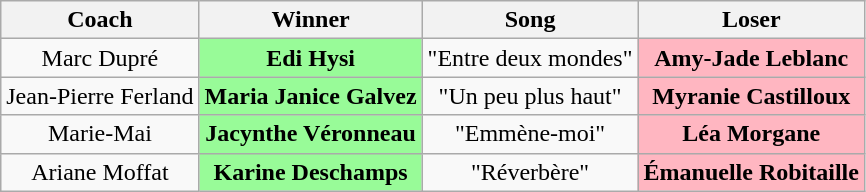<table class="wikitable sortable" style="text-align: center; width: auto;">
<tr>
<th>Coach</th>
<th colspan>Winner</th>
<th>Song</th>
<th colspan>Loser</th>
</tr>
<tr>
<td>Marc Dupré</td>
<td style="background:palegreen"><strong>Edi Hysi</strong></td>
<td>"Entre deux mondes"</td>
<td style="background:lightpink"><strong>Amy-Jade Leblanc</strong></td>
</tr>
<tr>
<td>Jean-Pierre Ferland</td>
<td style="background:palegreen"><strong>Maria Janice Galvez</strong></td>
<td>"Un peu plus haut"</td>
<td style="background:lightpink"><strong>Myranie Castilloux</strong></td>
</tr>
<tr>
<td>Marie-Mai</td>
<td style="background:palegreen"><strong>Jacynthe Véronneau</strong></td>
<td>"Emmène-moi"</td>
<td style="background:lightpink"><strong>Léa Morgane</strong></td>
</tr>
<tr>
<td>Ariane Moffat</td>
<td style="background:palegreen"><strong>Karine Deschamps</strong></td>
<td>"Réverbère"</td>
<td style="background:lightpink"><strong>Émanuelle Robitaille</strong></td>
</tr>
</table>
